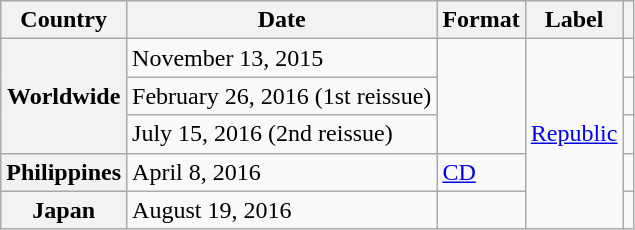<table class="wikitable plainrowheaders">
<tr>
<th scope="col">Country</th>
<th scope="col">Date</th>
<th scope="col">Format</th>
<th scope="col">Label</th>
<th scope="col"></th>
</tr>
<tr>
<th scope="row" rowspan="3">Worldwide</th>
<td>November 13, 2015</td>
<td rowspan="3"></td>
<td rowspan="5"><a href='#'>Republic</a></td>
<td></td>
</tr>
<tr>
<td>February 26, 2016 (1st reissue)</td>
<td></td>
</tr>
<tr>
<td>July 15, 2016 (2nd reissue)</td>
<td></td>
</tr>
<tr>
<th scope="row">Philippines</th>
<td>April 8, 2016</td>
<td><a href='#'>CD</a></td>
<td></td>
</tr>
<tr>
<th scope="row">Japan</th>
<td>August 19, 2016</td>
<td></td>
<td></td>
</tr>
</table>
